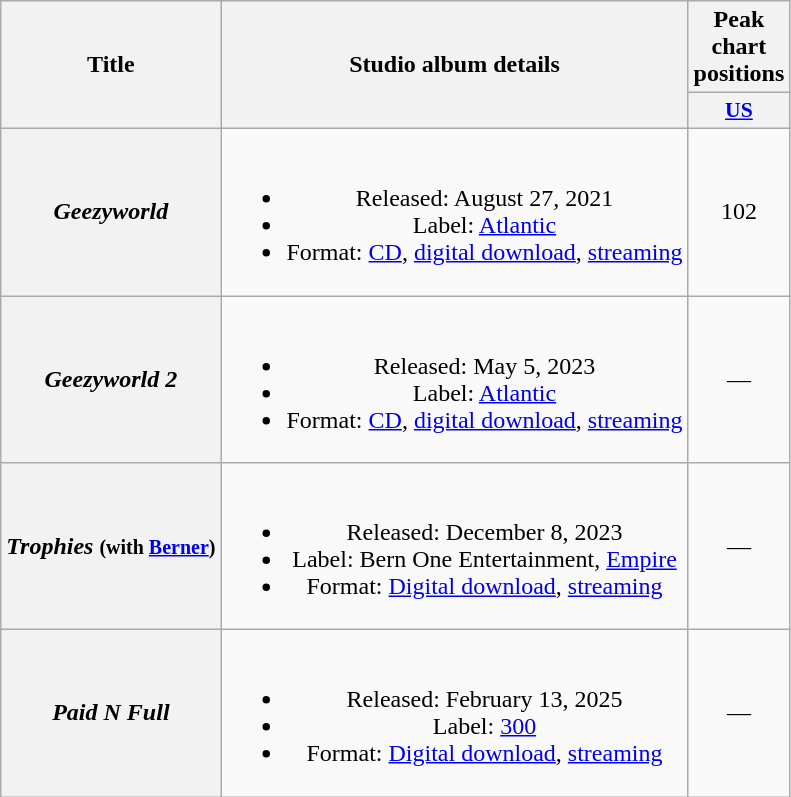<table class="wikitable plainrowheaders" style="text-align:center;">
<tr>
<th scope="col" rowspan="2">Title</th>
<th scope="col" rowspan="2">Studio album details</th>
<th scope="col">Peak chart positions</th>
</tr>
<tr>
<th scope="col" style="width:3em;font-size:90%;"><a href='#'>US</a><br></th>
</tr>
<tr>
<th scope="row"><em>Geezyworld</em></th>
<td><br><ul><li>Released: August 27, 2021</li><li>Label: <a href='#'>Atlantic</a></li><li>Format: <a href='#'>CD</a>, <a href='#'>digital download</a>, <a href='#'>streaming</a></li></ul></td>
<td>102</td>
</tr>
<tr>
<th scope="row"><em>Geezyworld 2</em></th>
<td><br><ul><li>Released: May 5, 2023</li><li>Label: <a href='#'>Atlantic</a></li><li>Format: <a href='#'>CD</a>, <a href='#'>digital download</a>, <a href='#'>streaming</a></li></ul></td>
<td>—</td>
</tr>
<tr>
<th scope="row"><em>Trophies</em> <small>(with <a href='#'>Berner</a>)</small></th>
<td><br><ul><li>Released: December 8, 2023</li><li>Label: Bern One Entertainment, <a href='#'>Empire</a></li><li>Format: <a href='#'>Digital download</a>, <a href='#'>streaming</a></li></ul></td>
<td>—</td>
</tr>
<tr>
<th scope="row"><em>Paid N Full</em></th>
<td><br><ul><li>Released: February 13, 2025</li><li>Label: <a href='#'>300</a></li><li>Format: <a href='#'>Digital download</a>, <a href='#'>streaming</a></li></ul></td>
<td>—</td>
</tr>
</table>
